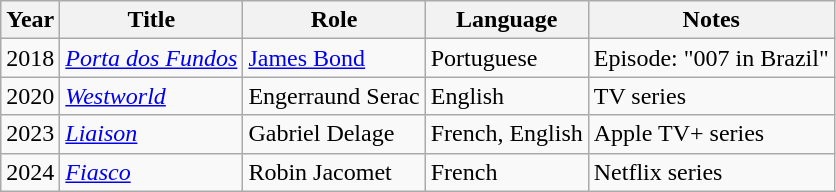<table class="wikitable sortable">
<tr>
<th>Year</th>
<th>Title</th>
<th>Role</th>
<th>Language</th>
<th class="unsortable">Notes</th>
</tr>
<tr>
<td>2018</td>
<td><em><a href='#'>Porta dos Fundos</a></em></td>
<td><a href='#'>James Bond</a></td>
<td>Portuguese</td>
<td>Episode: "007 in Brazil"</td>
</tr>
<tr>
<td>2020</td>
<td><em><a href='#'>Westworld</a></em></td>
<td>Engerraund Serac</td>
<td>English</td>
<td>TV series</td>
</tr>
<tr>
<td>2023</td>
<td><em><a href='#'>Liaison</a></em></td>
<td>Gabriel Delage</td>
<td>French, English</td>
<td>Apple TV+ series</td>
</tr>
<tr>
<td>2024</td>
<td><em><a href='#'>Fiasco</a></em></td>
<td>Robin Jacomet</td>
<td>French</td>
<td>Netflix series</td>
</tr>
</table>
